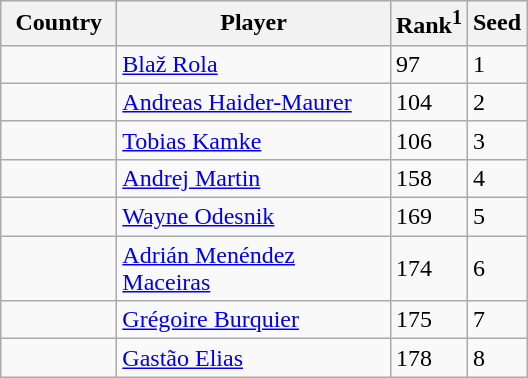<table class="sortable wikitable">
<tr>
<th width="70">Country</th>
<th width="175">Player</th>
<th>Rank<sup>1</sup></th>
<th>Seed</th>
</tr>
<tr>
<td></td>
<td><a href='#'>Blaž Rola</a></td>
<td>97</td>
<td>1</td>
</tr>
<tr>
<td></td>
<td><a href='#'>Andreas Haider-Maurer</a></td>
<td>104</td>
<td>2</td>
</tr>
<tr>
<td></td>
<td><a href='#'>Tobias Kamke</a></td>
<td>106</td>
<td>3</td>
</tr>
<tr>
<td></td>
<td><a href='#'>Andrej Martin</a></td>
<td>158</td>
<td>4</td>
</tr>
<tr>
<td></td>
<td><a href='#'>Wayne Odesnik</a></td>
<td>169</td>
<td>5</td>
</tr>
<tr>
<td></td>
<td><a href='#'>Adrián Menéndez Maceiras</a></td>
<td>174</td>
<td>6</td>
</tr>
<tr>
<td></td>
<td><a href='#'>Grégoire Burquier</a></td>
<td>175</td>
<td>7</td>
</tr>
<tr>
<td></td>
<td><a href='#'>Gastão Elias</a></td>
<td>178</td>
<td>8</td>
</tr>
</table>
